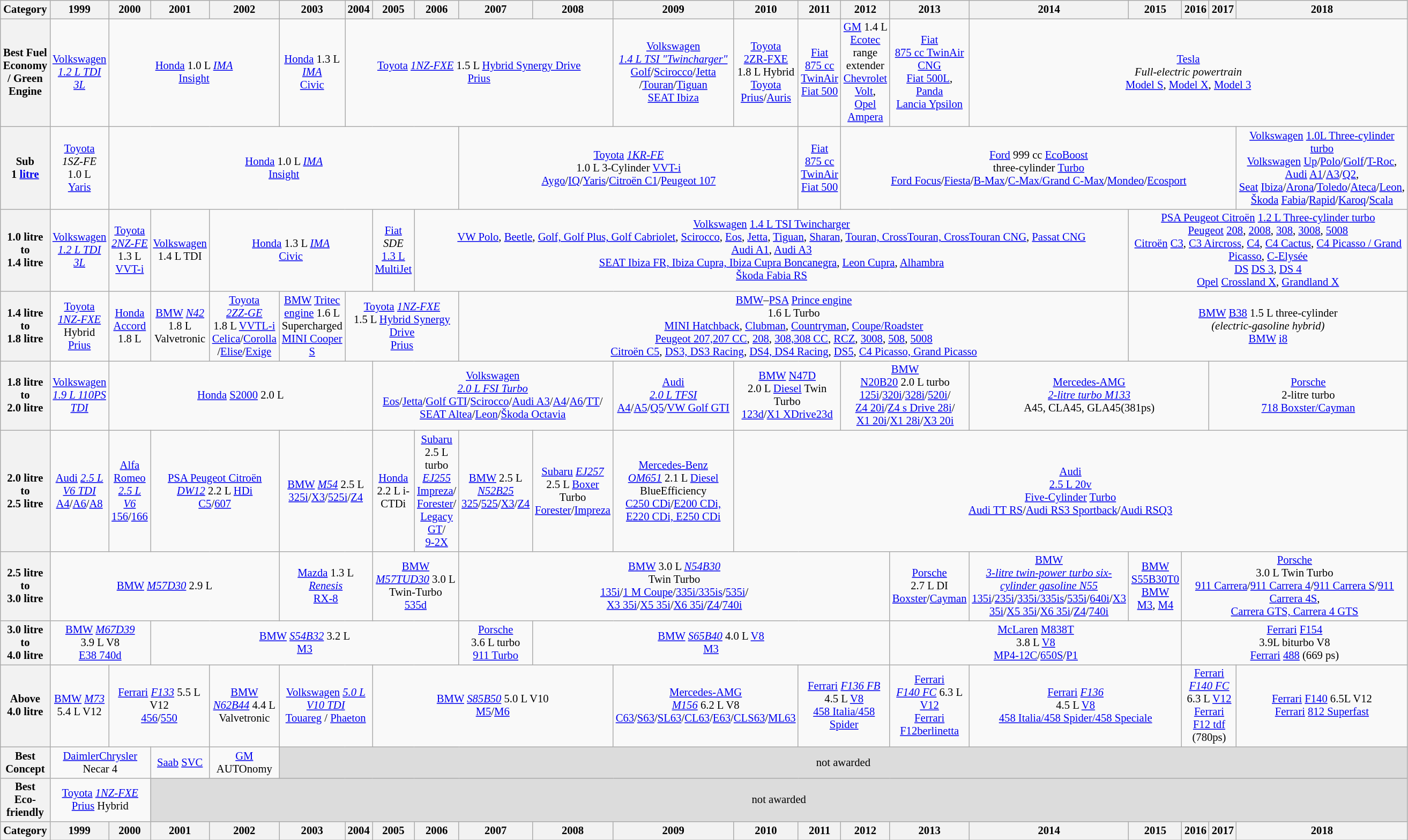<table class="wikitable" style="text-align:center; font-size:86%;">
<tr>
<th><strong>Category</strong></th>
<th><strong>1999</strong></th>
<th><strong>2000</strong></th>
<th><strong>2001</strong></th>
<th><strong>2002</strong></th>
<th><strong>2003</strong></th>
<th><strong>2004</strong></th>
<th><strong>2005</strong></th>
<th><strong>2006</strong></th>
<th><strong>2007</strong></th>
<th><strong>2008</strong></th>
<th><strong>2009</strong></th>
<th><strong>2010</strong></th>
<th><strong>2011</strong></th>
<th><strong>2012</strong></th>
<th><strong>2013</strong></th>
<th><strong>2014</strong></th>
<th><strong>2015</strong></th>
<th><strong>2016</strong></th>
<th><strong>2017</strong></th>
<th><strong>2018</strong></th>
</tr>
<tr>
<th><strong>Best Fuel<br>Economy<br>/ Green<br>Engine</strong></th>
<td><a href='#'>Volkswagen</a><br><em><a href='#'>1.2 L TDI 3L</a></em></td>
<td colspan=3><a href='#'>Honda</a> 1.0 L <em><a href='#'>IMA</a></em><br><a href='#'>Insight</a></td>
<td><a href='#'>Honda</a> 1.3 L <em><a href='#'>IMA</a></em><br><a href='#'>Civic</a></td>
<td colspan=5><a href='#'>Toyota</a> <em><a href='#'>1NZ-FXE</a></em> 1.5 L <a href='#'>Hybrid Synergy Drive</a><br><a href='#'>Prius</a></td>
<td><a href='#'>Volkswagen</a><br><em><a href='#'>1.4 L TSI "Twincharger"</a></em><br><a href='#'>Golf</a>/<a href='#'>Scirocco</a>/<a href='#'>Jetta</a><br>/<a href='#'>Touran</a>/<a href='#'>Tiguan</a><br><a href='#'>SEAT Ibiza</a></td>
<td><a href='#'>Toyota</a><br><a href='#'>2ZR-FXE</a><br>1.8 L Hybrid<br><a href='#'>Toyota Prius</a>/<a href='#'>Auris</a></td>
<td><a href='#'>Fiat</a><br><a href='#'>875 cc TwinAir</a><br><a href='#'>Fiat 500</a></td>
<td><a href='#'>GM</a> 1.4 L <a href='#'>Ecotec</a> range extender<br><a href='#'>Chevrolet Volt</a>, <a href='#'>Opel Ampera</a></td>
<td><a href='#'>Fiat</a><br><a href='#'>875 cc TwinAir</a> <a href='#'>CNG</a><br><a href='#'>Fiat 500L</a>, <a href='#'>Panda</a><br><a href='#'>Lancia Ypsilon</a></td>
<td colspan="5"><a href='#'>Tesla</a><br><em>Full-electric powertrain</em><br> <a href='#'>Model S</a>, <a href='#'>Model X</a>, <a href='#'>Model 3</a></td>
</tr>
<tr>
<th><strong>Sub<br>1 <a href='#'>litre</a></strong></th>
<td><a href='#'>Toyota</a><em> 1SZ-FE</em> 1.0 L<br><a href='#'>Yaris</a></td>
<td colspan=7><a href='#'>Honda</a> 1.0 L <em><a href='#'>IMA</a></em><br><a href='#'>Insight</a></td>
<td colspan=4><a href='#'>Toyota</a><em> <a href='#'>1KR-FE</a></em><br>1.0 L 3-Cylinder <a href='#'>VVT-i</a><br><a href='#'>Aygo</a>/<a href='#'>IQ</a>/<a href='#'>Yaris</a>/<a href='#'>Citroën C1</a>/<a href='#'>Peugeot 107</a></td>
<td><a href='#'>Fiat</a><br><a href='#'>875 cc TwinAir</a><br><a href='#'>Fiat 500</a></td>
<td colspan="6"><a href='#'>Ford</a> 999 cc <a href='#'>EcoBoost</a> <br> three-cylinder <a href='#'>Turbo</a> <br> <a href='#'>Ford Focus</a>/<a href='#'>Fiesta</a>/<a href='#'>B-Max</a>/<a href='#'>C-Max/Grand C-Max</a>/<a href='#'>Mondeo</a>/<a href='#'>Ecosport</a></td>
<td><a href='#'>Volkswagen</a> <a href='#'>1.0L Three-cylinder turbo</a> <br> <a href='#'>Volkswagen</a> <a href='#'>Up</a>/<a href='#'>Polo</a>/<a href='#'>Golf</a>/<a href='#'>T-Roc</a>, <br> <a href='#'>Audi</a> <a href='#'>A1</a>/<a href='#'>A3</a>/<a href='#'>Q2</a>, <br> <a href='#'>Seat</a> <a href='#'>Ibiza</a>/<a href='#'>Arona</a>/<a href='#'>Toledo</a>/<a href='#'>Ateca</a>/<a href='#'>Leon</a>, <br> <a href='#'>Škoda</a> <a href='#'>Fabia</a>/<a href='#'>Rapid</a>/<a href='#'>Karoq</a>/<a href='#'>Scala</a></td>
</tr>
<tr>
<th><strong>1.0 litre<br>to<br>1.4 litre</strong></th>
<td><a href='#'>Volkswagen</a> <em><a href='#'>1.2 L TDI 3L</a></em></td>
<td><a href='#'>Toyota</a> <em><a href='#'>2NZ-FE</a></em> 1.3 L <a href='#'>VVT-i</a></td>
<td><a href='#'>Volkswagen</a><br>1.4 L TDI</td>
<td colspan=3><a href='#'>Honda</a> 1.3 L <em><a href='#'>IMA</a></em><br><a href='#'>Civic</a></td>
<td><a href='#'>Fiat</a> <em>SDE</em><br> <a href='#'>1.3 L MultiJet</a></td>
<td colspan=9><a href='#'>Volkswagen</a> <a href='#'>1.4 L TSI Twincharger</a><br><a href='#'>VW Polo</a>, <a href='#'>Beetle</a>, <a href='#'>Golf, Golf Plus, Golf Cabriolet</a>, <a href='#'>Scirocco</a>, <a href='#'>Eos</a>, <a href='#'>Jetta</a>, <a href='#'>Tiguan</a>, <a href='#'>Sharan</a>, <a href='#'>Touran, CrossTouran, CrossTouran CNG</a>, <a href='#'>Passat CNG</a><br> <a href='#'>Audi A1</a>, <a href='#'>Audi A3</a><br> <a href='#'>SEAT Ibiza FR, Ibiza Cupra, Ibiza Cupra Boncanegra</a>, <a href='#'>Leon Cupra</a>, <a href='#'>Alhambra</a><br> <a href='#'>Škoda Fabia RS</a></td>
<td colspan="4"><a href='#'>PSA Peugeot Citroën</a> <a href='#'>1.2 L Three-cylinder turbo</a> <br> <a href='#'>Peugeot</a> <a href='#'>208</a>, <a href='#'>2008</a>, <a href='#'>308</a>, <a href='#'>3008</a>, <a href='#'>5008</a><br> <a href='#'>Citroën</a> <a href='#'>C3</a>, <a href='#'>C3 Aircross</a>, <a href='#'>C4</a>, <a href='#'>C4 Cactus</a>, <a href='#'>C4 Picasso / Grand Picasso</a>, <a href='#'>C-Elysée</a><br> <a href='#'>DS</a> <a href='#'>DS 3</a>, <a href='#'>DS 4</a><br> <a href='#'>Opel</a> <a href='#'>Crossland X</a>, <a href='#'>Grandland X</a></td>
</tr>
<tr>
<th><strong>1.4 litre<br>to<br>1.8 litre</strong></th>
<td><a href='#'>Toyota</a> <em><a href='#'>1NZ-FXE</a></em> Hybrid<br><a href='#'>Prius</a></td>
<td><a href='#'>Honda</a> <a href='#'>Accord</a> 1.8 L</td>
<td><a href='#'>BMW</a> <em><a href='#'>N42</a></em> 1.8 L Valvetronic</td>
<td><a href='#'>Toyota</a><br> <em><a href='#'>2ZZ-GE</a></em><br>1.8 L <a href='#'>VVTL-i</a><br><a href='#'>Celica</a>/<a href='#'>Corolla</a><br>/<a href='#'>Elise</a>/<a href='#'>Exige</a></td>
<td><a href='#'>BMW</a> <a href='#'>Tritec engine</a> 1.6 L Supercharged<br><a href='#'>MINI Cooper S</a></td>
<td colspan=3><a href='#'>Toyota</a> <em><a href='#'>1NZ-FXE</a></em><br>1.5 L <a href='#'>Hybrid Synergy Drive</a><br><a href='#'>Prius</a></td>
<td colspan=8><a href='#'>BMW</a>–<a href='#'>PSA</a> <a href='#'>Prince engine</a><br>1.6 L Turbo<br><a href='#'>MINI Hatchback</a>, <a href='#'>Clubman</a>, <a href='#'>Countryman</a>, <a href='#'>Coupe/Roadster</a><br><a href='#'>Peugeot 207,207 CC</a>, <a href='#'>208</a>, <a href='#'>308,308 CC</a>, <a href='#'>RCZ</a>, <a href='#'>3008</a>, <a href='#'>508</a>, <a href='#'>5008</a><br><a href='#'>Citroën C5</a>, <a href='#'>DS3, DS3 Racing</a>, <a href='#'>DS4, DS4 Racing</a>, <a href='#'>DS5</a>, <a href='#'>C4 Picasso, Grand Picasso</a></td>
<td colspan="4"><a href='#'>BMW</a> <a href='#'>B38</a> 1.5 L three-cylinder <br><em>(electric-gasoline hybrid)</em><br> <a href='#'>BMW</a> <a href='#'>i8</a></td>
</tr>
<tr>
<th><strong>1.8 litre<br>to<br>2.0 litre</strong></th>
<td><a href='#'>Volkswagen</a> <em><a href='#'>1.9 L 110PS TDI</a></em></td>
<td colspan=5><a href='#'>Honda</a> <a href='#'>S2000</a> 2.0 L</td>
<td colspan=4><a href='#'>Volkswagen</a><br><em><a href='#'>2.0 L FSI Turbo</a></em><br><a href='#'>Eos</a>/<a href='#'>Jetta</a>/<a href='#'>Golf GTI</a>/<a href='#'>Scirocco</a>/<a href='#'>Audi A3</a>/<a href='#'>A4</a>/<a href='#'>A6</a>/<a href='#'>TT</a>/<br><a href='#'>SEAT Altea</a>/<a href='#'>Leon</a>/<a href='#'>Škoda Octavia</a></td>
<td><a href='#'>Audi</a><br><em><a href='#'>2.0 L TFSI</a></em><br><a href='#'>A4</a>/<a href='#'>A5</a>/<a href='#'>Q5</a>/<a href='#'>VW Golf GTI</a></td>
<td colspan=2><a href='#'>BMW</a> <a href='#'>N47D</a><br> 2.0 L <a href='#'>Diesel</a> Twin Turbo<br><a href='#'>123d</a>/<a href='#'>X1 XDrive23d</a></td>
<td colspan=2><a href='#'>BMW</a><br> <a href='#'>N20B20</a> 2.0 L turbo <br> <a href='#'>125i</a>/<a href='#'>320i</a>/<a href='#'>328i</a>/<a href='#'>520i</a>/<br><a href='#'>Z4 20i</a>/<a href='#'>Z4 s Drive 28i</a>/<br><a href='#'>X1 20i</a>/<a href='#'>X1 28i</a>/<a href='#'>X3 20i</a></td>
<td colspan="3"><a href='#'>Mercedes-AMG</a><br><em><a href='#'>2-litre turbo M133</a></em><br>A45, CLA45, GLA45(381ps)</td>
<td colspan="2"><a href='#'>Porsche</a><br>2-litre turbo<br><a href='#'>718 Boxster/Cayman</a></td>
</tr>
<tr>
<th><strong>2.0 litre<br>to<br>2.5 litre</strong></th>
<td><a href='#'>Audi</a> <em><a href='#'>2.5 L V6 TDI</a></em><br><a href='#'>A4</a>/<a href='#'>A6</a>/<a href='#'>A8</a></td>
<td><a href='#'>Alfa Romeo</a> <em><a href='#'>2.5 L V6</a></em><br><a href='#'>156</a>/<a href='#'>166</a></td>
<td colspan=2><a href='#'>PSA Peugeot Citroën</a><br><em><a href='#'>DW12</a></em> 2.2 L <a href='#'>HDi</a><br><a href='#'>C5</a>/<a href='#'>607</a></td>
<td colspan=2><a href='#'>BMW</a> <em><a href='#'>M54</a></em> 2.5 L<br><a href='#'>325i</a>/<a href='#'>X3</a>/<a href='#'>525i</a>/<a href='#'>Z4</a></td>
<td><a href='#'>Honda</a> 2.2 L i-CTDi</td>
<td><a href='#'>Subaru</a> 2.5 L turbo <em><a href='#'>EJ255</a></em><br><a href='#'>Impreza</a>/<br><a href='#'>Forester</a>/<br><a href='#'>Legacy GT</a>/<br><a href='#'>9-2X</a></td>
<td><a href='#'>BMW</a> 2.5 L <em><a href='#'>N52B25</a></em><br><a href='#'>325</a>/<a href='#'>525</a>/<a href='#'>X3</a>/<a href='#'>Z4</a></td>
<td><a href='#'>Subaru</a> <em><a href='#'>EJ257</a></em><br>2.5 L <a href='#'>Boxer</a> Turbo<br><a href='#'>Forester</a>/<a href='#'>Impreza</a></td>
<td><a href='#'>Mercedes-Benz</a><br><em><a href='#'>OM651</a></em> 2.1 L <a href='#'>Diesel</a> BlueEfficiency<br><a href='#'>C250 CDi</a>/<a href='#'>E200 CDi, E220 CDi, E250 CDi</a></td>
<td colspan="9"><a href='#'>Audi</a><br><a href='#'>2.5 L 20v</a><br><a href='#'>Five-Cylinder</a> <a href='#'>Turbo</a><br><a href='#'>Audi TT RS</a>/<a href='#'>Audi RS3 Sportback</a>/<a href='#'>Audi RSQ3</a></td>
</tr>
<tr>
<th><strong>2.5 litre<br>to<br>3.0 litre</strong></th>
<td colspan=4><a href='#'>BMW</a> <em><a href='#'>M57D30</a></em> 2.9 L</td>
<td colspan=2><a href='#'>Mazda</a> 1.3 L <em><a href='#'>Renesis</a></em><br><a href='#'>RX-8</a></td>
<td colspan=2><a href='#'>BMW</a> <em><a href='#'>M57TUD30</a></em> 3.0 L Twin-Turbo<br><a href='#'>535d</a></td>
<td colspan=6><a href='#'>BMW</a> 3.0 L <em><a href='#'>N54B30</a></em><br> Twin Turbo<br><a href='#'>135i</a>/<a href='#'>1 M Coupe</a>/<a href='#'>335i/335is</a>/<a href='#'>535i</a>/<br><a href='#'>X3 35i</a>/<a href='#'>X5 35i</a>/<a href='#'>X6 35i</a>/<a href='#'>Z4</a>/<a href='#'>740i</a></td>
<td><a href='#'>Porsche</a><br>2.7 L DI<br><a href='#'>Boxster</a>/<a href='#'>Cayman</a></td>
<td><a href='#'>BMW</a><br> <em><a href='#'>3-litre twin-power turbo six-cylinder gasoline N55</a></em><br><a href='#'>135i</a>/<a href='#'>235i</a>/<a href='#'>335i/335is</a>/<a href='#'>535i</a>/<a href='#'>640i</a>/<a href='#'>X3 35i</a>/<a href='#'>X5 35i</a>/<a href='#'>X6 35i</a>/<a href='#'>Z4</a>/<a href='#'>740i</a></td>
<td><a href='#'>BMW</a> <a href='#'>S55B30T0</a><br><a href='#'>BMW</a> <a href='#'>M3</a>, <a href='#'>M4</a></td>
<td colspan="3"><a href='#'>Porsche</a><br>3.0 L Twin Turbo<br><a href='#'>911 Carrera</a>/<a href='#'>911 Carrera 4</a>/<a href='#'>911 Carrera S</a>/<a href='#'>911 Carrera 4S</a>, <br> <a href='#'>Carrera GTS, Carrera 4 GTS</a></td>
</tr>
<tr>
<th><strong>3.0 litre<br>to<br>4.0 litre</strong></th>
<td colspan=2><a href='#'>BMW</a> <em><a href='#'>M67D39</a></em> 3.9 L V8 <br><a href='#'>E38 740d</a></td>
<td colspan=6><a href='#'>BMW</a> <em><a href='#'>S54B32</a></em> 3.2 L<br><a href='#'>M3</a></td>
<td><a href='#'>Porsche</a><br>3.6 L turbo<br><a href='#'>911 Turbo</a></td>
<td colspan=5><a href='#'>BMW</a> <em><a href='#'>S65B40</a></em> 4.0 L <a href='#'>V8</a><br><a href='#'>M3</a></td>
<td colspan="3"><a href='#'>McLaren</a> <a href='#'>M838T</a><br>3.8 L <a href='#'>V8</a><br><a href='#'>MP4-12C</a>/<a href='#'>650S</a>/<a href='#'>P1</a></td>
<td colspan="3"><a href='#'>Ferrari</a> <a href='#'>F154</a><br>3.9L biturbo V8<br><a href='#'>Ferrari</a> <a href='#'>488</a> (669 ps)</td>
</tr>
<tr>
<th><strong>Above<br>4.0 litre</strong></th>
<td><a href='#'>BMW</a> <em><a href='#'>M73</a></em> 5.4 L V12</td>
<td colspan=2><a href='#'>Ferrari</a> <em><a href='#'>F133</a></em> 5.5 L V12<br><a href='#'>456</a>/<a href='#'>550</a></td>
<td><a href='#'>BMW</a> <em><a href='#'>N62B44</a></em> 4.4 L Valvetronic</td>
<td colspan=2><a href='#'>Volkswagen</a> <em><a href='#'>5.0 L V10 TDI</a></em><br><a href='#'>Touareg</a> / <a href='#'>Phaeton</a></td>
<td colspan=4><a href='#'>BMW</a> <em><a href='#'>S85B50</a></em> 5.0 L V10<br><a href='#'>M5</a>/<a href='#'>M6</a></td>
<td colspan=2><a href='#'>Mercedes-AMG</a><br><em><a href='#'>M156</a></em> 6.2 L V8<br><a href='#'>C63</a>/<a href='#'>S63</a>/<a href='#'>SL63</a>/<a href='#'>CL63</a>/<a href='#'>E63</a>/<a href='#'>CLS63</a>/<a href='#'>ML63</a></td>
<td colspan=2><a href='#'>Ferrari</a> <em><a href='#'>F136 FB</a></em><br>4.5 L <a href='#'>V8</a><br><a href='#'>458 Italia/458 Spider</a></td>
<td><a href='#'>Ferrari</a> <br><em><a href='#'>F140 FC</a></em> 6.3 L <a href='#'>V12</a><br><a href='#'>Ferrari F12berlinetta</a></td>
<td colspan="2"><a href='#'>Ferrari</a> <em><a href='#'>F136</a></em> <br>4.5 L <a href='#'>V8</a><br><a href='#'>458 Italia/458 Spider/458 Speciale</a></td>
<td colspan="2"><a href='#'>Ferrari</a> <br><em><a href='#'>F140 FC</a></em> 6.3 L <a href='#'>V12</a><br><a href='#'>Ferrari F12 tdf</a> (780ps)</td>
<td><a href='#'>Ferrari</a> <a href='#'>F140</a> 6.5L V12 <br> <a href='#'>Ferrari</a> <a href='#'>812 Superfast</a></td>
</tr>
<tr>
<th><strong>Best<br>Concept</strong></th>
<td colspan=2><a href='#'>DaimlerChrysler</a> Necar 4</td>
<td><a href='#'>Saab</a> <a href='#'>SVC</a></td>
<td><a href='#'>GM</a> AUTOnomy</td>
<td colspan="16" style="background:Gainsboro;">not awarded</td>
</tr>
<tr>
<th><strong>Best Eco-<br>friendly</strong></th>
<td colspan=2><a href='#'>Toyota</a> <em><a href='#'>1NZ-FXE</a></em> <a href='#'>Prius</a> Hybrid</td>
<td colspan="18" style="background:Gainsboro;">not awarded</td>
</tr>
<tr>
<th><strong>Category</strong></th>
<th><strong>1999</strong></th>
<th><strong>2000</strong></th>
<th><strong>2001</strong></th>
<th><strong>2002</strong></th>
<th><strong>2003</strong></th>
<th><strong>2004</strong></th>
<th><strong>2005</strong></th>
<th><strong>2006</strong></th>
<th><strong>2007</strong></th>
<th><strong>2008</strong></th>
<th><strong>2009</strong></th>
<th><strong>2010</strong></th>
<th><strong>2011</strong></th>
<th><strong>2012</strong></th>
<th><strong>2013</strong></th>
<th><strong>2014</strong></th>
<th><strong>2015</strong></th>
<th><strong>2016</strong></th>
<th><strong>2017</strong></th>
<th><strong>2018</strong></th>
</tr>
</table>
